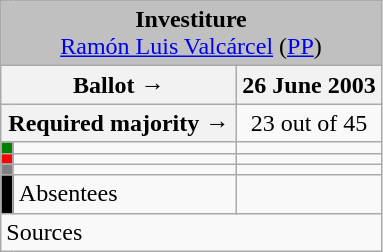<table class="wikitable" style="text-align:center;">
<tr>
<td colspan="3" align="center" bgcolor="#C0C0C0"><strong>Investiture</strong><br><a href='#'>Ramón Luis Valcárcel</a> (<a href='#'>PP</a>)</td>
</tr>
<tr>
<th colspan="2" width="150px">Ballot →</th>
<th>26 June 2003</th>
</tr>
<tr>
<th colspan="2">Required majority →</th>
<td>23 out of 45 </td>
</tr>
<tr>
<th width="1px" style="background:green;"></th>
<td align="left"></td>
<td></td>
</tr>
<tr>
<th style="color:inherit;background:red;"></th>
<td align="left"></td>
<td></td>
</tr>
<tr>
<th style="color:inherit;background:gray;"></th>
<td align="left"></td>
<td></td>
</tr>
<tr>
<th style="color:inherit;background:black;"></th>
<td align="left"><span>Absentees</span></td>
<td></td>
</tr>
<tr>
<td align="left" colspan="3">Sources</td>
</tr>
</table>
